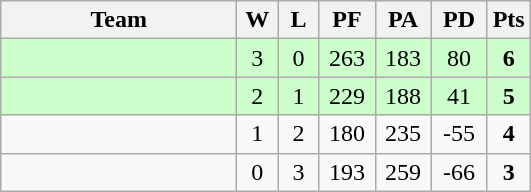<table class="wikitable" style="text-align:center;">
<tr>
<th width=150>Team</th>
<th width=20>W</th>
<th width=20>L</th>
<th width=30>PF</th>
<th width=30>PA</th>
<th width=30>PD</th>
<th width=20>Pts</th>
</tr>
<tr bgcolor="#ccffcc">
<td align="left"></td>
<td>3</td>
<td>0</td>
<td>263</td>
<td>183</td>
<td>80</td>
<td><strong>6</strong></td>
</tr>
<tr bgcolor="#ccffcc">
<td align="left"></td>
<td>2</td>
<td>1</td>
<td>229</td>
<td>188</td>
<td>41</td>
<td><strong>5</strong></td>
</tr>
<tr>
<td align="left"></td>
<td>1</td>
<td>2</td>
<td>180</td>
<td>235</td>
<td>-55</td>
<td><strong>4</strong></td>
</tr>
<tr>
<td align="left"></td>
<td>0</td>
<td>3</td>
<td>193</td>
<td>259</td>
<td>-66</td>
<td><strong>3</strong></td>
</tr>
</table>
